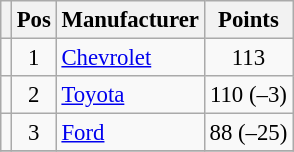<table class="wikitable" style="font-size: 95%;">
<tr>
<th></th>
<th>Pos</th>
<th>Manufacturer</th>
<th>Points</th>
</tr>
<tr>
<td align="left"></td>
<td style="text-align:center;">1</td>
<td><a href='#'>Chevrolet</a></td>
<td style="text-align:center;">113</td>
</tr>
<tr>
<td align="left"></td>
<td style="text-align:center;">2</td>
<td><a href='#'>Toyota</a></td>
<td style="text-align:center;">110 (–3)</td>
</tr>
<tr>
<td align="left"></td>
<td style="text-align:center;">3</td>
<td><a href='#'>Ford</a></td>
<td style="text-align:center;">88 (–25)</td>
</tr>
<tr class="sortbottom">
</tr>
</table>
